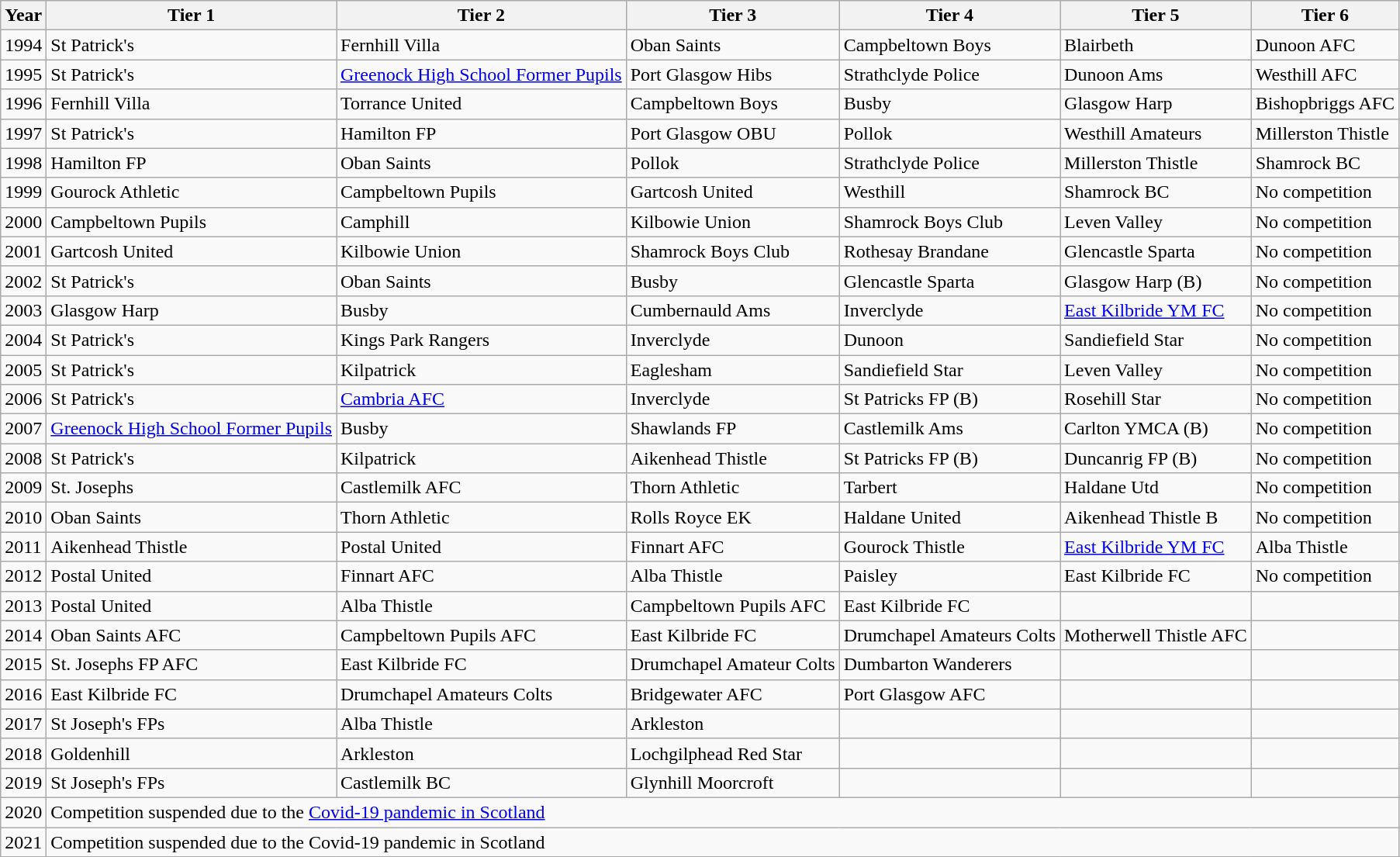<table class="wikitable">
<tr>
<th>Year</th>
<th>Tier 1</th>
<th>Tier 2</th>
<th>Tier 3</th>
<th>Tier 4</th>
<th>Tier 5</th>
<th>Tier 6</th>
</tr>
<tr>
<td>1994</td>
<td>St Patrick's</td>
<td>Fernhill Villa</td>
<td>Oban Saints</td>
<td>Campbeltown Boys</td>
<td>Blairbeth</td>
<td>Dunoon AFC</td>
</tr>
<tr>
<td>1995</td>
<td>St Patrick's</td>
<td><a href='#'>Greenock High School Former Pupils</a></td>
<td>Port Glasgow Hibs</td>
<td>Strathclyde Police</td>
<td>Dunoon Ams</td>
<td>Westhill AFC</td>
</tr>
<tr>
<td>1996</td>
<td>Fernhill Villa</td>
<td>Torrance United</td>
<td>Campbeltown Boys</td>
<td>Busby</td>
<td>Glasgow Harp</td>
<td>Bishopbriggs AFC</td>
</tr>
<tr>
<td>1997</td>
<td>St Patrick's</td>
<td>Hamilton FP</td>
<td>Port Glasgow OBU</td>
<td>Pollok</td>
<td>Westhill Amateurs</td>
<td>Millerston Thistle</td>
</tr>
<tr>
<td>1998</td>
<td>Hamilton FP</td>
<td>Oban Saints</td>
<td>Pollok</td>
<td>Strathclyde Police</td>
<td>Millerston Thistle</td>
<td>Shamrock BC</td>
</tr>
<tr>
<td>1999</td>
<td>Gourock Athletic</td>
<td>Campbeltown Pupils</td>
<td>Gartcosh United</td>
<td>Westhill</td>
<td>Shamrock BC</td>
<td>No competition</td>
</tr>
<tr>
<td>2000</td>
<td>Campbeltown Pupils</td>
<td>Camphill</td>
<td>Kilbowie Union</td>
<td>Shamrock Boys Club</td>
<td>Leven Valley</td>
<td>No competition</td>
</tr>
<tr>
<td>2001</td>
<td>Gartcosh United</td>
<td>Kilbowie Union</td>
<td>Shamrock Boys Club</td>
<td>Rothesay Brandane</td>
<td>Glencastle Sparta</td>
<td>No competition</td>
</tr>
<tr>
<td>2002</td>
<td>St Patrick's</td>
<td>Oban Saints</td>
<td>Busby</td>
<td>Glencastle Sparta</td>
<td>Glasgow Harp (B)</td>
<td>No competition</td>
</tr>
<tr>
<td>2003</td>
<td>Glasgow Harp</td>
<td>Busby</td>
<td>Cumbernauld Ams</td>
<td>Inverclyde</td>
<td><a href='#'>East Kilbride YM FC</a></td>
<td>No competition</td>
</tr>
<tr>
<td>2004</td>
<td>St Patrick's</td>
<td>Kings Park Rangers</td>
<td>Inverclyde</td>
<td>Dunoon</td>
<td>Sandiefield Star</td>
<td>No competition</td>
</tr>
<tr>
<td>2005</td>
<td>St Patrick's</td>
<td>Kilpatrick</td>
<td>Eaglesham</td>
<td>Sandiefield Star</td>
<td>Leven Valley</td>
<td>No competition</td>
</tr>
<tr>
<td>2006</td>
<td>St Patrick's</td>
<td><a href='#'>Cambria AFC</a></td>
<td>Inverclyde</td>
<td>St Patricks FP (B)</td>
<td>Rosehill Star</td>
<td>No competition</td>
</tr>
<tr>
<td>2007</td>
<td><a href='#'>Greenock High School Former Pupils</a></td>
<td>Busby</td>
<td>Shawlands FP</td>
<td>Castlemilk Ams</td>
<td>Carlton YMCA (B)</td>
<td>No competition</td>
</tr>
<tr>
<td>2008</td>
<td>St Patrick's</td>
<td>Kilpatrick</td>
<td>Aikenhead Thistle</td>
<td>St Patricks FP (B)</td>
<td>Duncanrig FP (B)</td>
<td>No competition</td>
</tr>
<tr>
<td>2009</td>
<td>St. Josephs</td>
<td>Castlemilk AFC</td>
<td>Thorn Athletic</td>
<td>Tarbert</td>
<td>Haldane Utd</td>
<td>No competition</td>
</tr>
<tr>
<td>2010</td>
<td>Oban Saints</td>
<td>Thorn Athletic</td>
<td>Rolls Royce EK</td>
<td>Haldane United</td>
<td>Aikenhead Thistle B</td>
<td>No competition</td>
</tr>
<tr>
<td>2011</td>
<td>Aikenhead Thistle</td>
<td>Postal United</td>
<td>Finnart AFC</td>
<td>Gourock Thistle</td>
<td><a href='#'>East Kilbride YM FC</a></td>
<td>Alba Thistle</td>
</tr>
<tr>
<td>2012</td>
<td>Postal United</td>
<td>Finnart AFC</td>
<td>Alba Thistle</td>
<td>Paisley</td>
<td>East Kilbride FC</td>
<td>No competition</td>
</tr>
<tr>
<td>2013</td>
<td>Postal United</td>
<td>Alba Thistle</td>
<td>Campbeltown Pupils AFC</td>
<td>East Kilbride FC</td>
<td></td>
<td></td>
</tr>
<tr>
<td>2014</td>
<td>Oban Saints AFC</td>
<td>Campbeltown Pupils AFC</td>
<td>East Kilbride FC</td>
<td>Drumchapel Amateurs Colts</td>
<td>Motherwell Thistle AFC</td>
<td></td>
</tr>
<tr>
<td>2015</td>
<td>St. Josephs FP AFC</td>
<td>East Kilbride FC</td>
<td>Drumchapel Amateur Colts</td>
<td>Dumbarton Wanderers</td>
<td></td>
<td></td>
</tr>
<tr>
<td>2016</td>
<td>East Kilbride FC</td>
<td>Drumchapel Amateurs Colts</td>
<td>Bridgewater AFC</td>
<td>Port Glasgow AFC</td>
<td></td>
<td></td>
</tr>
<tr>
<td>2017</td>
<td>St Joseph's FPs</td>
<td>Alba Thistle</td>
<td>Arkleston</td>
<td></td>
<td></td>
<td></td>
</tr>
<tr>
<td>2018</td>
<td>Goldenhill</td>
<td>Arkleston</td>
<td>Lochgilphead Red Star</td>
<td></td>
<td></td>
<td></td>
</tr>
<tr>
<td>2019</td>
<td>St Joseph's FPs</td>
<td>Castlemilk BC</td>
<td>Glynhill Moorcroft</td>
<td></td>
<td></td>
<td></td>
</tr>
<tr>
<td>2020</td>
<td colspan=6>Competition suspended due to the <a href='#'>Covid-19 pandemic in Scotland</a></td>
</tr>
<tr>
<td>2021</td>
<td colspan=6>Competition suspended due to the Covid-19 pandemic in Scotland</td>
</tr>
<tr>
</tr>
</table>
